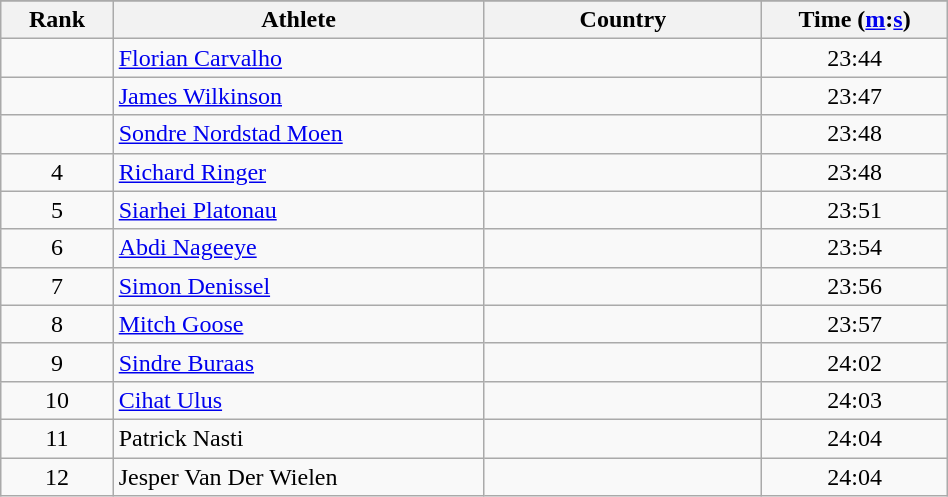<table class="wikitable" width=50%>
<tr>
</tr>
<tr>
<th width=5%>Rank</th>
<th width=20%>Athlete</th>
<th width=15%>Country</th>
<th width=10%>Time (<a href='#'>m</a>:<a href='#'>s</a>)</th>
</tr>
<tr align="center">
<td></td>
<td align="left"><a href='#'>Florian Carvalho</a></td>
<td align="left"></td>
<td>23:44</td>
</tr>
<tr align="center">
<td></td>
<td align="left"><a href='#'>James Wilkinson</a></td>
<td align="left"></td>
<td>23:47</td>
</tr>
<tr align="center">
<td></td>
<td align="left"><a href='#'>Sondre Nordstad Moen</a></td>
<td align="left"></td>
<td>23:48</td>
</tr>
<tr align="center">
<td>4</td>
<td align="left"><a href='#'>Richard Ringer</a></td>
<td align="left"></td>
<td>23:48</td>
</tr>
<tr align="center">
<td>5</td>
<td align="left"><a href='#'>Siarhei Platonau</a></td>
<td align="left"></td>
<td>23:51</td>
</tr>
<tr align="center">
<td>6</td>
<td align="left"><a href='#'>Abdi Nageeye</a></td>
<td align="left"></td>
<td>23:54</td>
</tr>
<tr align="center">
<td>7</td>
<td align="left"><a href='#'>Simon Denissel</a></td>
<td align="left"></td>
<td>23:56</td>
</tr>
<tr align="center">
<td>8</td>
<td align="left"><a href='#'>Mitch Goose</a></td>
<td align="left"></td>
<td>23:57</td>
</tr>
<tr align="center">
<td>9</td>
<td align="left"><a href='#'>Sindre Buraas</a></td>
<td align="left"></td>
<td>24:02</td>
</tr>
<tr align="center">
<td>10</td>
<td align="left"><a href='#'>Cihat Ulus</a></td>
<td align="left"></td>
<td>24:03</td>
</tr>
<tr align="center">
<td>11</td>
<td align="left">Patrick Nasti</td>
<td align="left"></td>
<td>24:04</td>
</tr>
<tr align="center">
<td>12</td>
<td align="left">Jesper Van Der Wielen</td>
<td align="left"></td>
<td>24:04</td>
</tr>
</table>
